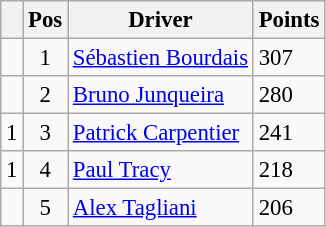<table class="wikitable" style="font-size: 95%;">
<tr>
<th></th>
<th>Pos</th>
<th>Driver</th>
<th>Points</th>
</tr>
<tr>
<td align="left"></td>
<td align="center">1</td>
<td> <a href='#'>Sébastien Bourdais</a></td>
<td align="left">307</td>
</tr>
<tr>
<td align="left"></td>
<td align="center">2</td>
<td> <a href='#'>Bruno Junqueira</a></td>
<td align="left">280</td>
</tr>
<tr>
<td align="left"> 1</td>
<td align="center">3</td>
<td> <a href='#'>Patrick Carpentier</a></td>
<td align="left">241</td>
</tr>
<tr>
<td align="left"> 1</td>
<td align="center">4</td>
<td> <a href='#'>Paul Tracy</a></td>
<td align="left">218</td>
</tr>
<tr>
<td align="left"></td>
<td align="center">5</td>
<td> <a href='#'>Alex Tagliani</a></td>
<td align="left">206</td>
</tr>
</table>
